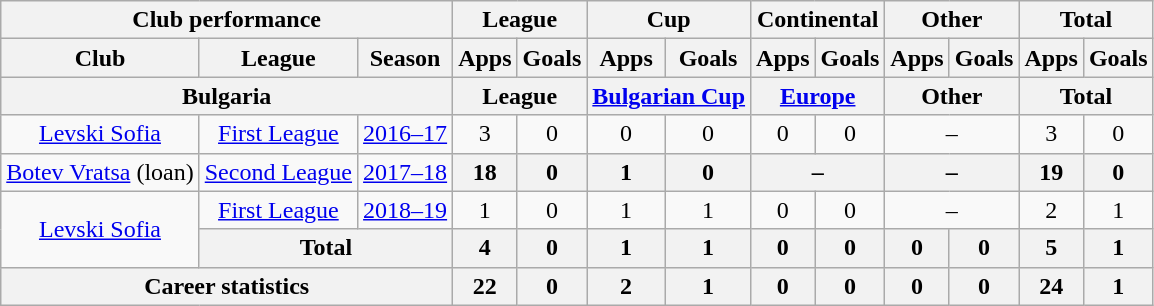<table class="wikitable" style="text-align: center">
<tr>
<th Colspan="3">Club performance</th>
<th Colspan="2">League</th>
<th Colspan="2">Cup</th>
<th Colspan="2">Continental</th>
<th Colspan="2">Other</th>
<th Colspan="3">Total</th>
</tr>
<tr>
<th>Club</th>
<th>League</th>
<th>Season</th>
<th>Apps</th>
<th>Goals</th>
<th>Apps</th>
<th>Goals</th>
<th>Apps</th>
<th>Goals</th>
<th>Apps</th>
<th>Goals</th>
<th>Apps</th>
<th>Goals</th>
</tr>
<tr>
<th Colspan="3">Bulgaria</th>
<th Colspan="2">League</th>
<th Colspan="2"><a href='#'>Bulgarian Cup</a></th>
<th Colspan="2"><a href='#'>Europe</a></th>
<th Colspan="2">Other</th>
<th Colspan="2">Total</th>
</tr>
<tr>
<td rowspan="1" valign="center"><a href='#'>Levski Sofia</a></td>
<td><a href='#'>First League</a></td>
<td><a href='#'>2016–17</a></td>
<td>3</td>
<td>0</td>
<td>0</td>
<td>0</td>
<td>0</td>
<td>0</td>
<td colspan="2">–</td>
<td>3</td>
<td>0</td>
</tr>
<tr>
<td rowspan="1" valign="center"><a href='#'>Botev Vratsa</a> (loan)</td>
<td><a href='#'>Second League</a></td>
<td><a href='#'>2017–18</a></td>
<th>18</th>
<th>0</th>
<th>1</th>
<th>0</th>
<th colspan="2">–</th>
<th colspan="2">–</th>
<th>19</th>
<th>0</th>
</tr>
<tr>
<td rowspan="2" valign="center"><a href='#'>Levski Sofia</a></td>
<td><a href='#'>First League</a></td>
<td><a href='#'>2018–19</a></td>
<td>1</td>
<td>0</td>
<td>1</td>
<td>1</td>
<td>0</td>
<td>0</td>
<td colspan="2">–</td>
<td>2</td>
<td>1</td>
</tr>
<tr>
<th colspan=2>Total</th>
<th>4</th>
<th>0</th>
<th>1</th>
<th>1</th>
<th>0</th>
<th>0</th>
<th>0</th>
<th>0</th>
<th>5</th>
<th>1</th>
</tr>
<tr>
<th colspan="3">Career statistics</th>
<th>22</th>
<th>0</th>
<th>2</th>
<th>1</th>
<th>0</th>
<th>0</th>
<th>0</th>
<th>0</th>
<th>24</th>
<th>1</th>
</tr>
</table>
